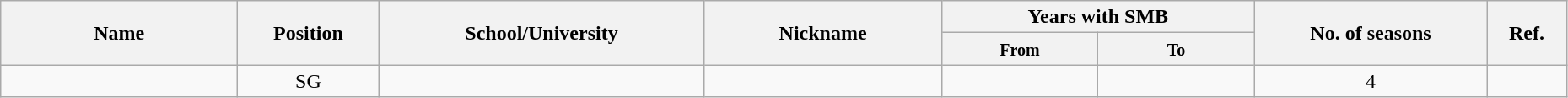<table class="wikitable sortable" style="text-align:center" width="98%">
<tr>
<th style="width:180px;" rowspan="2">Name</th>
<th rowspan="2">Position</th>
<th style="width:250px;" rowspan="2">School/University</th>
<th style="width:180px;" rowspan="2">Nickname</th>
<th style="width:180px; text-align:center;" colspan="2">Years with SMB</th>
<th rowspan="2">No. of seasons</th>
<th rowspan="2"; class=unsortable>Ref.</th>
</tr>
<tr>
<th style="width:10%; text-align:center;"><small>From</small></th>
<th style="width:10%; text-align:center;"><small>To</small></th>
</tr>
<tr>
<td></td>
<td>SG</td>
<td></td>
<td></td>
<td></td>
<td></td>
<td>4</td>
<td></td>
</tr>
</table>
